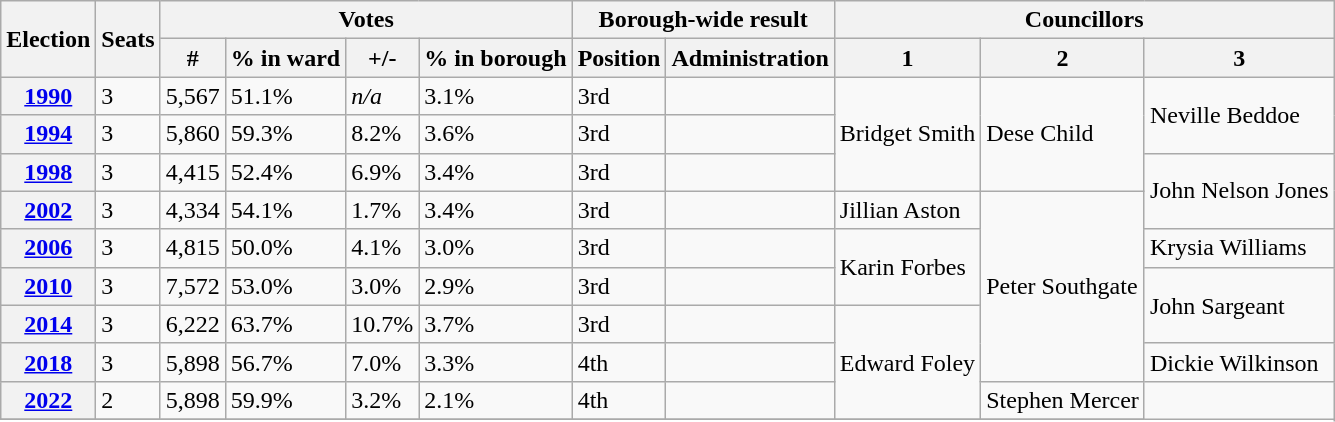<table class="wikitable">
<tr>
<th rowspan="2">Election</th>
<th rowspan="2">Seats</th>
<th colspan="4">Votes</th>
<th colspan="2">Borough-wide result</th>
<th colspan="3">Councillors</th>
</tr>
<tr>
<th>#</th>
<th>% in ward</th>
<th>+/-</th>
<th>% in borough</th>
<th>Position</th>
<th>Administration</th>
<th>1</th>
<th>2</th>
<th>3</th>
</tr>
<tr>
<th><a href='#'>1990</a></th>
<td>3</td>
<td>5,567</td>
<td>51.1%</td>
<td><em>n/a</em></td>
<td>3.1%</td>
<td> 3rd</td>
<td></td>
<td rowspan="3">Bridget Smith</td>
<td rowspan="3">Dese Child</td>
<td rowspan="2">Neville Beddoe</td>
</tr>
<tr>
<th><a href='#'>1994</a></th>
<td>3</td>
<td>5,860</td>
<td>59.3%</td>
<td>8.2%</td>
<td>3.6%</td>
<td> 3rd</td>
<td></td>
</tr>
<tr>
<th><a href='#'>1998</a></th>
<td>3</td>
<td>4,415</td>
<td>52.4%</td>
<td>6.9%</td>
<td>3.4%</td>
<td> 3rd</td>
<td></td>
<td rowspan="2">John Nelson Jones</td>
</tr>
<tr>
<th><a href='#'>2002</a></th>
<td>3</td>
<td>4,334</td>
<td>54.1%</td>
<td>1.7%</td>
<td>3.4%</td>
<td> 3rd</td>
<td></td>
<td>Jillian Aston</td>
<td rowspan="5">Peter Southgate</td>
</tr>
<tr>
<th><a href='#'>2006</a></th>
<td>3</td>
<td>4,815</td>
<td>50.0%</td>
<td>4.1%</td>
<td>3.0%</td>
<td> 3rd</td>
<td></td>
<td rowspan="2">Karin Forbes</td>
<td>Krysia Williams</td>
</tr>
<tr>
<th><a href='#'>2010</a></th>
<td>3</td>
<td>7,572</td>
<td>53.0%</td>
<td>3.0%</td>
<td>2.9%</td>
<td> 3rd</td>
<td></td>
<td rowspan="2">John Sargeant</td>
</tr>
<tr>
<th><a href='#'>2014</a></th>
<td>3</td>
<td>6,222</td>
<td>63.7%</td>
<td>10.7%</td>
<td>3.7%</td>
<td> 3rd</td>
<td></td>
<td rowspan="3">Edward Foley</td>
</tr>
<tr>
<th><a href='#'>2018</a></th>
<td>3</td>
<td>5,898</td>
<td>56.7%</td>
<td>7.0%</td>
<td>3.3%</td>
<td> 4th</td>
<td></td>
<td>Dickie Wilkinson</td>
</tr>
<tr>
<th><a href='#'>2022</a></th>
<td>2</td>
<td>5,898</td>
<td>59.9%</td>
<td>3.2%</td>
<td>2.1%</td>
<td> 4th</td>
<td></td>
<td>Stephen Mercer</td>
</tr>
<tr>
</tr>
</table>
